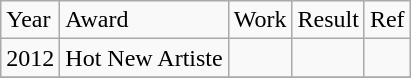<table class="wikitable">
<tr>
<td>Year</td>
<td>Award</td>
<td>Work</td>
<td>Result</td>
<td>Ref</td>
</tr>
<tr>
<td>2012</td>
<td>Hot New Artiste</td>
<td></td>
<td></td>
<td></td>
</tr>
<tr>
</tr>
</table>
